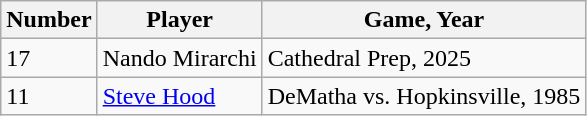<table class="wikitable">
<tr>
<th>Number</th>
<th>Player</th>
<th>Game, Year</th>
</tr>
<tr>
<td>17</td>
<td>Nando Mirarchi</td>
<td>Cathedral Prep, 2025</td>
</tr>
<tr>
<td>11</td>
<td><a href='#'>Steve Hood</a></td>
<td>DeMatha vs. Hopkinsville, 1985</td>
</tr>
</table>
